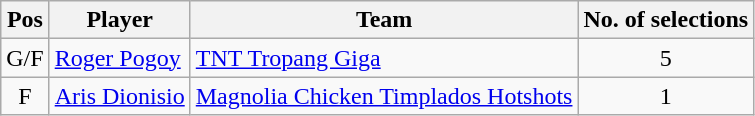<table class="wikitable" style="text-align:center">
<tr>
<th scope="col">Pos</th>
<th scope="col">Player</th>
<th scope="col">Team</th>
<th scope="col">No. of selections</th>
</tr>
<tr>
<td>G/F</td>
<td style="text-align:left"><a href='#'>Roger Pogoy</a></td>
<td style="text-align:left"><a href='#'>TNT Tropang Giga</a></td>
<td>5</td>
</tr>
<tr>
<td>F</td>
<td style="text-align:left"><a href='#'>Aris Dionisio</a></td>
<td style="text-align:left"><a href='#'>Magnolia Chicken Timplados Hotshots</a></td>
<td>1</td>
</tr>
</table>
